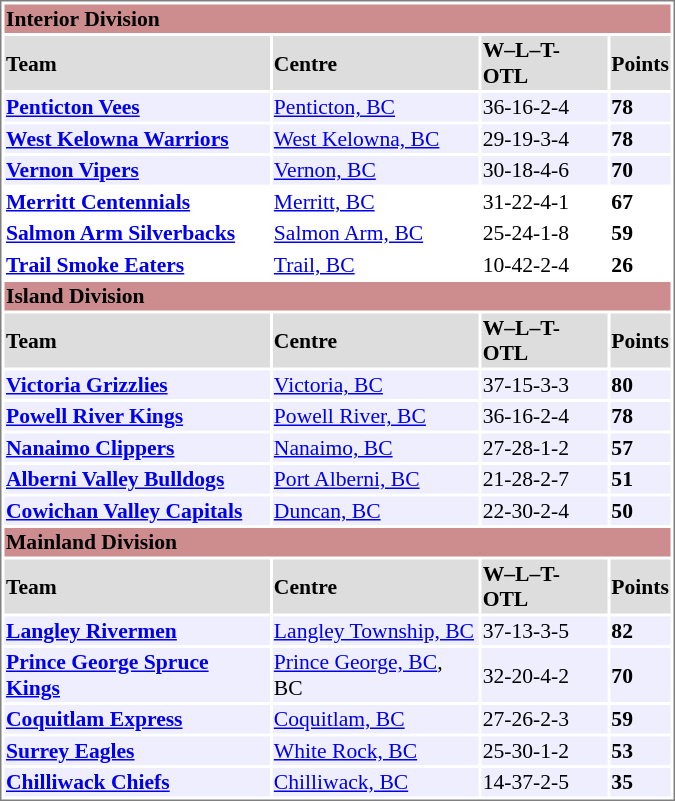<table cellpadding="0">
<tr style="text-align:left; vertical-align:top;">
<td></td>
<td><br><table cellpadding="1"  style="width:450px; font-size:90%; border:1px solid gray;">
<tr style="background:#cd8c8d;">
<td colspan="4"><strong>Interior Division</strong></td>
</tr>
<tr>
<th style="background:#ddd;">Team</th>
<th style="background:#ddd;">Centre</th>
<th style="background:#ddd;">W–L–T-OTL</th>
<th style="background:#ddd;">Points</th>
</tr>
<tr bgcolor="#eeeeff">
<td><strong><a href='#'>Penticton Vees</a></strong></td>
<td><a href='#'>Penticton, BC</a></td>
<td>36-16-2-4</td>
<td><strong>78</strong></td>
</tr>
<tr bgcolor="#eeeeff">
<td><strong><a href='#'>West Kelowna Warriors</a></strong></td>
<td><a href='#'>West Kelowna, BC</a></td>
<td>29-19-3-4</td>
<td><strong>78</strong></td>
</tr>
<tr bgcolor="#eeeeff">
<td><strong><a href='#'>Vernon Vipers</a></strong></td>
<td><a href='#'>Vernon, BC</a></td>
<td>30-18-4-6</td>
<td><strong>70</strong></td>
</tr>
<tr>
<td><strong><a href='#'>Merritt Centennials</a></strong></td>
<td><a href='#'>Merritt, BC</a></td>
<td>31-22-4-1</td>
<td><strong>67</strong></td>
</tr>
<tr>
<td><strong><a href='#'>Salmon Arm Silverbacks</a></strong></td>
<td><a href='#'>Salmon Arm, BC</a></td>
<td>25-24-1-8</td>
<td><strong>59</strong></td>
</tr>
<tr>
<td><strong><a href='#'>Trail Smoke Eaters</a></strong></td>
<td><a href='#'>Trail, BC</a></td>
<td>10-42-2-4</td>
<td><strong>26</strong></td>
</tr>
<tr style="background:#cd8c8d;">
<td colspan="4"><strong>Island Division</strong></td>
</tr>
<tr>
<th style="background:#ddd;">Team</th>
<th style="background:#ddd;">Centre</th>
<th style="background:#ddd;">W–L–T-OTL</th>
<th style="background:#ddd;">Points</th>
</tr>
<tr bgcolor="#eeeeff">
<td><strong><a href='#'>Victoria Grizzlies</a></strong></td>
<td><a href='#'>Victoria, BC</a></td>
<td>37-15-3-3</td>
<td><strong>80</strong></td>
</tr>
<tr bgcolor="#eeeeff">
<td><strong><a href='#'>Powell River Kings</a></strong></td>
<td><a href='#'>Powell River, BC</a></td>
<td>36-16-2-4</td>
<td><strong>78</strong></td>
</tr>
<tr bgcolor="#eeeeff">
<td><strong><a href='#'>Nanaimo Clippers</a></strong></td>
<td><a href='#'>Nanaimo, BC</a></td>
<td>27-28-1-2</td>
<td><strong>57</strong></td>
</tr>
<tr bgcolor="#eeeeff">
<td><strong><a href='#'>Alberni Valley Bulldogs</a></strong></td>
<td><a href='#'>Port Alberni, BC</a></td>
<td>21-28-2-7</td>
<td><strong>51</strong></td>
</tr>
<tr bgcolor="#eeeeff">
<td><strong><a href='#'>Cowichan Valley Capitals</a></strong></td>
<td><a href='#'>Duncan, BC</a></td>
<td>22-30-2-4</td>
<td><strong>50</strong></td>
</tr>
<tr style="background:#cd8c8d;">
<td colspan="4"><strong>Mainland Division</strong></td>
</tr>
<tr>
<th style="background:#ddd;">Team</th>
<th style="background:#ddd;">Centre</th>
<th style="background:#ddd;">W–L–T-OTL</th>
<th style="background:#ddd;">Points</th>
</tr>
<tr bgcolor="#eeeeff">
<td><strong><a href='#'>Langley Rivermen</a></strong></td>
<td><a href='#'>Langley Township, BC</a></td>
<td>37-13-3-5</td>
<td><strong>82</strong></td>
</tr>
<tr bgcolor="#eeeeff">
<td><strong><a href='#'>Prince George Spruce Kings</a></strong></td>
<td><a href='#'>Prince George, BC</a>, BC</td>
<td>32-20-4-2</td>
<td><strong>70</strong></td>
</tr>
<tr bgcolor="#eeeeff">
<td><strong><a href='#'>Coquitlam Express</a></strong></td>
<td><a href='#'>Coquitlam, BC</a></td>
<td>27-26-2-3</td>
<td><strong>59</strong></td>
</tr>
<tr bgcolor="#eeeeff">
<td><strong><a href='#'>Surrey Eagles</a></strong></td>
<td><a href='#'>White Rock, BC</a></td>
<td>25-30-1-2</td>
<td><strong>53</strong></td>
</tr>
<tr bgcolor="#eeeeff">
<td><strong><a href='#'>Chilliwack Chiefs</a></strong></td>
<td><a href='#'>Chilliwack, BC</a></td>
<td>14-37-2-5</td>
<td><strong>35</strong></td>
</tr>
</table>
</td>
</tr>
</table>
